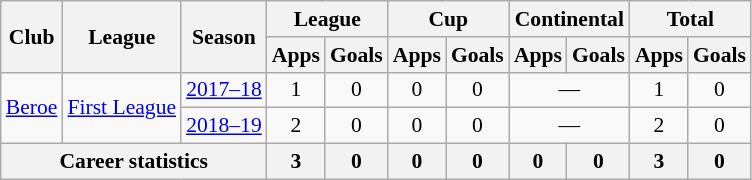<table class="wikitable" style="font-size:90%; text-align: center">
<tr>
<th rowspan=2>Club</th>
<th rowspan=2>League</th>
<th rowspan=2>Season</th>
<th colspan=2>League</th>
<th colspan=2>Cup</th>
<th colspan=2>Continental</th>
<th colspan=2>Total</th>
</tr>
<tr>
<th>Apps</th>
<th>Goals</th>
<th>Apps</th>
<th>Goals</th>
<th>Apps</th>
<th>Goals</th>
<th>Apps</th>
<th>Goals</th>
</tr>
<tr>
<td rowspan=2 valign="center"><a href='#'>Beroe</a></td>
<td rowspan="2"><a href='#'>First League</a></td>
<td><a href='#'>2017–18</a></td>
<td>1</td>
<td>0</td>
<td>0</td>
<td>0</td>
<td colspan="2">—</td>
<td>1</td>
<td>0</td>
</tr>
<tr>
<td><a href='#'>2018–19</a></td>
<td>2</td>
<td>0</td>
<td>0</td>
<td>0</td>
<td colspan="2">—</td>
<td>2</td>
<td>0</td>
</tr>
<tr>
<th colspan=3>Career statistics</th>
<th>3</th>
<th>0</th>
<th>0</th>
<th>0</th>
<th>0</th>
<th>0</th>
<th>3</th>
<th>0</th>
</tr>
</table>
